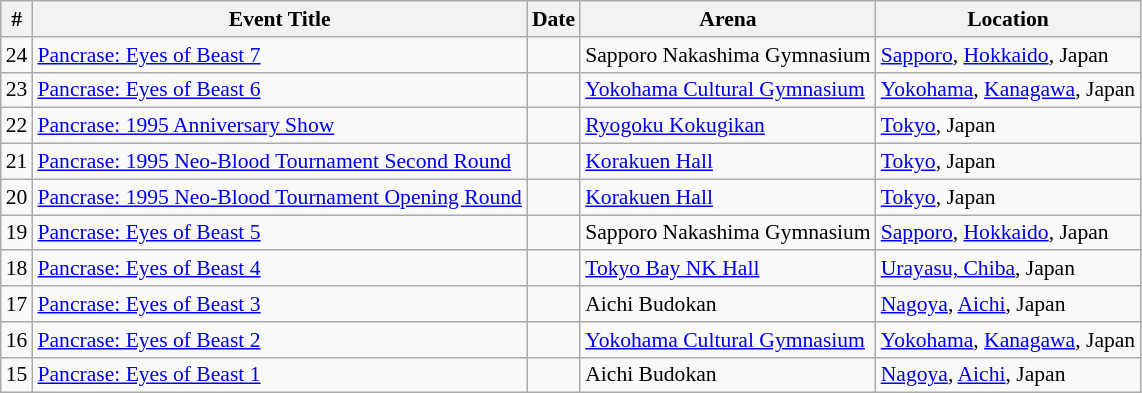<table class="sortable wikitable succession-box" style="font-size:90%;">
<tr>
<th scope="col">#</th>
<th scope="col">Event Title</th>
<th scope="col">Date</th>
<th scope="col">Arena</th>
<th scope="col">Location</th>
</tr>
<tr>
<td align=center>24</td>
<td><a href='#'>Pancrase: Eyes of Beast 7</a></td>
<td></td>
<td>Sapporo Nakashima Gymnasium</td>
<td><a href='#'>Sapporo</a>, <a href='#'>Hokkaido</a>, Japan</td>
</tr>
<tr>
<td align=center>23</td>
<td><a href='#'>Pancrase: Eyes of Beast 6</a></td>
<td></td>
<td><a href='#'>Yokohama Cultural Gymnasium</a></td>
<td><a href='#'>Yokohama</a>, <a href='#'>Kanagawa</a>, Japan</td>
</tr>
<tr>
<td align=center>22</td>
<td><a href='#'>Pancrase: 1995 Anniversary Show</a></td>
<td></td>
<td><a href='#'>Ryogoku Kokugikan</a></td>
<td><a href='#'>Tokyo</a>, Japan</td>
</tr>
<tr>
<td align=center>21</td>
<td><a href='#'>Pancrase: 1995 Neo-Blood Tournament Second Round</a></td>
<td></td>
<td><a href='#'>Korakuen Hall</a></td>
<td><a href='#'>Tokyo</a>, Japan</td>
</tr>
<tr>
<td align=center>20</td>
<td><a href='#'>Pancrase: 1995 Neo-Blood Tournament Opening Round</a></td>
<td></td>
<td><a href='#'>Korakuen Hall</a></td>
<td><a href='#'>Tokyo</a>, Japan</td>
</tr>
<tr>
<td align=center>19</td>
<td><a href='#'>Pancrase: Eyes of Beast 5</a></td>
<td></td>
<td>Sapporo Nakashima Gymnasium</td>
<td><a href='#'>Sapporo</a>, <a href='#'>Hokkaido</a>, Japan</td>
</tr>
<tr>
<td align=center>18</td>
<td><a href='#'>Pancrase: Eyes of Beast 4</a></td>
<td></td>
<td><a href='#'>Tokyo Bay NK Hall</a></td>
<td><a href='#'>Urayasu, Chiba</a>, Japan</td>
</tr>
<tr>
<td align=center>17</td>
<td><a href='#'>Pancrase: Eyes of Beast 3</a></td>
<td></td>
<td>Aichi Budokan</td>
<td><a href='#'>Nagoya</a>, <a href='#'>Aichi</a>, Japan</td>
</tr>
<tr>
<td align=center>16</td>
<td><a href='#'>Pancrase: Eyes of Beast 2</a></td>
<td></td>
<td><a href='#'>Yokohama Cultural Gymnasium</a></td>
<td><a href='#'>Yokohama</a>, <a href='#'>Kanagawa</a>, Japan</td>
</tr>
<tr>
<td align=center>15</td>
<td><a href='#'>Pancrase: Eyes of Beast 1</a></td>
<td></td>
<td>Aichi Budokan</td>
<td><a href='#'>Nagoya</a>, <a href='#'>Aichi</a>, Japan</td>
</tr>
</table>
